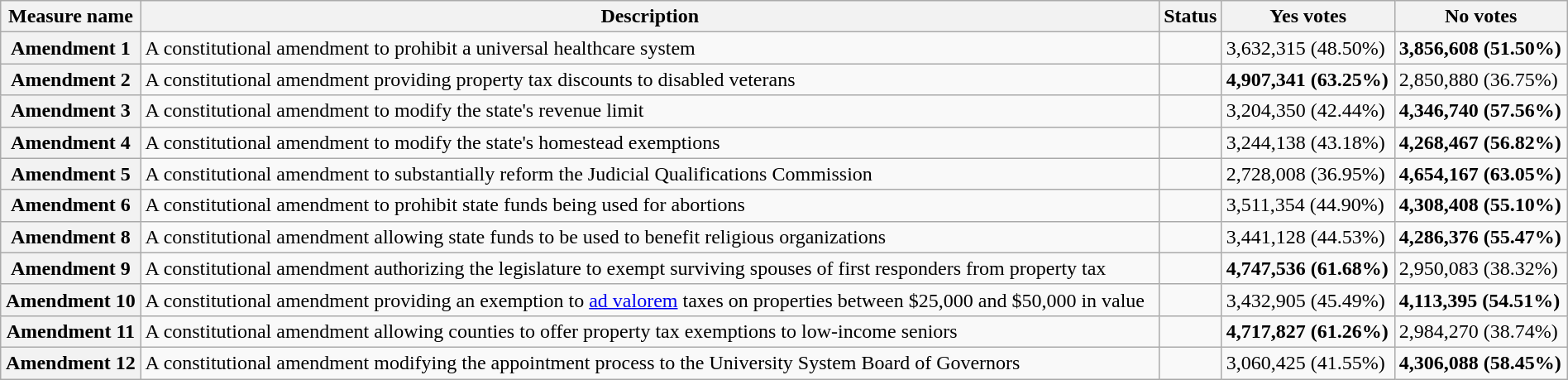<table class="wikitable sortable plainrowheaders" style="width:100%">
<tr>
<th scope="col">Measure name</th>
<th class="unsortable" scope="col">Description</th>
<th scope="col">Status</th>
<th scope="col">Yes votes</th>
<th scope="col">No votes</th>
</tr>
<tr>
<th scope="row">Amendment 1</th>
<td>A constitutional amendment to prohibit a universal healthcare system</td>
<td></td>
<td>3,632,315 (48.50%)</td>
<td><strong>3,856,608 (51.50%)</strong></td>
</tr>
<tr>
<th scope="row">Amendment 2</th>
<td>A constitutional amendment providing property tax discounts to disabled veterans</td>
<td></td>
<td><strong>4,907,341 (63.25%)</strong></td>
<td>2,850,880 (36.75%)</td>
</tr>
<tr>
<th scope="row">Amendment 3</th>
<td>A constitutional amendment to modify the state's revenue limit</td>
<td></td>
<td>3,204,350 (42.44%)</td>
<td><strong>4,346,740 (57.56%)</strong></td>
</tr>
<tr>
<th scope="row">Amendment 4</th>
<td>A constitutional amendment to modify the state's homestead exemptions</td>
<td></td>
<td>3,244,138 (43.18%)</td>
<td><strong>4,268,467 (56.82%)</strong></td>
</tr>
<tr>
<th scope="row">Amendment 5</th>
<td>A constitutional amendment to substantially reform the Judicial Qualifications Commission</td>
<td></td>
<td>2,728,008 (36.95%)</td>
<td><strong>4,654,167 (63.05%)</strong></td>
</tr>
<tr>
<th scope="row">Amendment 6</th>
<td>A constitutional amendment to prohibit state funds being used for abortions</td>
<td></td>
<td>3,511,354 (44.90%)</td>
<td><strong>4,308,408 (55.10%)</strong></td>
</tr>
<tr>
<th scope="row">Amendment 8</th>
<td>A constitutional amendment allowing state funds to be used to benefit religious organizations</td>
<td></td>
<td>3,441,128 (44.53%)</td>
<td><strong>4,286,376 (55.47%)</strong></td>
</tr>
<tr>
<th scope="row">Amendment 9</th>
<td>A constitutional amendment authorizing the legislature to exempt surviving spouses of first responders from property tax</td>
<td></td>
<td><strong>4,747,536 (61.68%)</strong></td>
<td>2,950,083 (38.32%)</td>
</tr>
<tr>
<th scope="row">Amendment 10</th>
<td>A constitutional amendment providing an exemption to <a href='#'>ad valorem</a> taxes on properties between $25,000 and $50,000 in value</td>
<td></td>
<td>3,432,905 (45.49%)</td>
<td><strong>4,113,395 (54.51%)</strong></td>
</tr>
<tr>
<th scope="row">Amendment 11</th>
<td>A constitutional amendment allowing counties to offer property tax exemptions to low-income seniors</td>
<td></td>
<td><strong>4,717,827 (61.26%)</strong></td>
<td>2,984,270 (38.74%)</td>
</tr>
<tr>
<th scope="row">Amendment 12</th>
<td>A constitutional amendment modifying the appointment process to the University System Board of Governors</td>
<td></td>
<td>3,060,425 (41.55%)</td>
<td><strong>4,306,088 (58.45%)</strong></td>
</tr>
</table>
